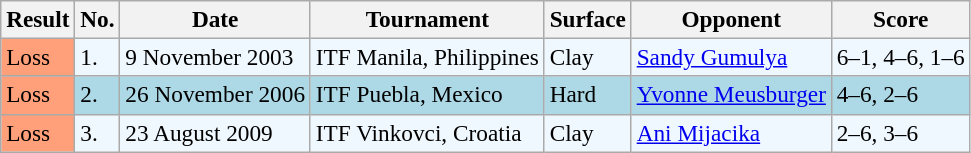<table class=wikitable style=font-size:97%>
<tr>
<th>Result</th>
<th>No.</th>
<th>Date</th>
<th>Tournament</th>
<th>Surface</th>
<th>Opponent</th>
<th>Score</th>
</tr>
<tr style="background:#f0f8ff;">
<td bgcolor=#FFA07A>Loss</td>
<td>1.</td>
<td>9 November 2003</td>
<td>ITF Manila, Philippines</td>
<td>Clay</td>
<td> <a href='#'>Sandy Gumulya</a></td>
<td>6–1, 4–6, 1–6</td>
</tr>
<tr style="background:lightblue;">
<td bgcolor=#FFA07A>Loss</td>
<td>2.</td>
<td>26 November 2006</td>
<td>ITF Puebla, Mexico</td>
<td>Hard</td>
<td> <a href='#'>Yvonne Meusburger</a></td>
<td>4–6, 2–6</td>
</tr>
<tr style="background:#f0f8ff;">
<td bgcolor=#FFA07A>Loss</td>
<td>3.</td>
<td>23 August 2009</td>
<td>ITF Vinkovci, Croatia</td>
<td>Clay</td>
<td> <a href='#'>Ani Mijacika</a></td>
<td>2–6, 3–6</td>
</tr>
</table>
